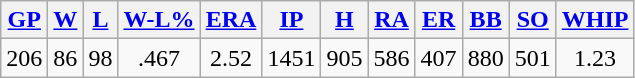<table class="wikitable">
<tr>
<th><a href='#'>GP</a></th>
<th><a href='#'>W</a></th>
<th><a href='#'>L</a></th>
<th><a href='#'>W-L%</a></th>
<th><a href='#'>ERA</a></th>
<th><a href='#'>IP</a></th>
<th><a href='#'>H</a></th>
<th><a href='#'>RA</a></th>
<th><a href='#'>ER</a></th>
<th><a href='#'>BB</a></th>
<th><a href='#'>SO</a></th>
<th><a href='#'>WHIP</a></th>
</tr>
<tr align=center>
<td>206</td>
<td>86</td>
<td>98</td>
<td>.467</td>
<td>2.52</td>
<td>1451</td>
<td>905</td>
<td>586</td>
<td>407</td>
<td>880</td>
<td>501</td>
<td>1.23</td>
</tr>
</table>
